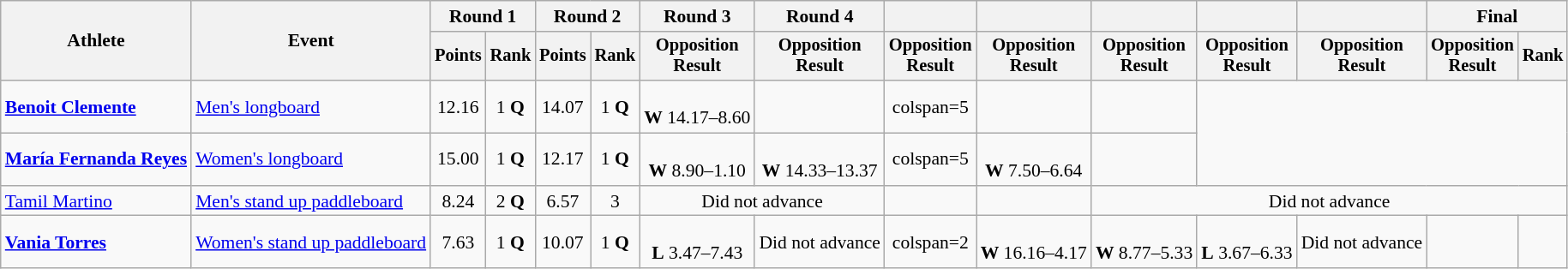<table class="wikitable" style="font-size:90%;text-align:center">
<tr>
<th rowspan=2>Athlete</th>
<th rowspan=2>Event</th>
<th colspan=2>Round 1</th>
<th colspan=2>Round 2</th>
<th>Round 3</th>
<th>Round 4</th>
<th></th>
<th></th>
<th></th>
<th></th>
<th></th>
<th colspan=2>Final</th>
</tr>
<tr style="font-size: 95%">
<th>Points</th>
<th>Rank</th>
<th>Points</th>
<th>Rank</th>
<th>Opposition<br>Result</th>
<th>Opposition<br>Result</th>
<th>Opposition<br>Result</th>
<th>Opposition<br>Result</th>
<th>Opposition<br>Result</th>
<th>Opposition<br>Result</th>
<th>Opposition<br>Result</th>
<th>Opposition<br>Result</th>
<th>Rank</th>
</tr>
<tr>
<td align=left><strong><a href='#'>Benoit Clemente</a></strong></td>
<td align=left><a href='#'>Men's longboard</a></td>
<td>12.16</td>
<td>1 <strong>Q</strong></td>
<td>14.07</td>
<td>1 <strong>Q</strong></td>
<td><br><strong>W</strong> 14.17–8.60</td>
<td><br></td>
<td>colspan=5 </td>
<td><br></td>
<td></td>
</tr>
<tr>
<td align=left><strong><a href='#'>María Fernanda Reyes</a></strong></td>
<td align=left><a href='#'>Women's longboard</a></td>
<td>15.00</td>
<td>1 <strong>Q</strong></td>
<td>12.17</td>
<td>1 <strong>Q</strong></td>
<td><br><strong>W</strong> 8.90–1.10</td>
<td><br><strong>W</strong> 14.33–13.37</td>
<td>colspan=5 </td>
<td><br><strong>W</strong> 7.50–6.64</td>
<td></td>
</tr>
<tr>
<td align=left><a href='#'>Tamil Martino</a></td>
<td align=left><a href='#'>Men's stand up paddleboard</a></td>
<td>8.24</td>
<td>2 <strong>Q</strong></td>
<td>6.57</td>
<td>3 <strong></strong></td>
<td colspan=2>Did not advance</td>
<td></td>
<td><br></td>
<td colspan=5>Did not advance</td>
</tr>
<tr>
<td align=left><strong><a href='#'>Vania Torres</a></strong></td>
<td align=left><a href='#'>Women's stand up paddleboard</a></td>
<td>7.63</td>
<td>1 <strong>Q</strong></td>
<td>10.07</td>
<td>1 <strong>Q</strong></td>
<td><br><strong>L</strong> 3.47–7.43</td>
<td>Did not advance</td>
<td>colspan=2 </td>
<td><br><strong>W</strong> 16.16–4.17</td>
<td><br><strong>W</strong> 8.77–5.33</td>
<td><br><strong>L</strong> 3.67–6.33</td>
<td>Did not advance</td>
<td></td>
</tr>
</table>
